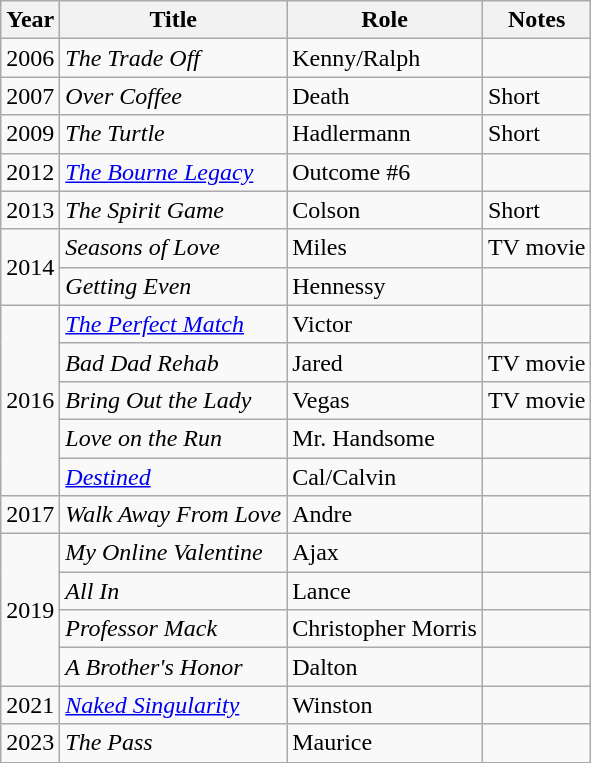<table class="wikitable sortable">
<tr>
<th>Year</th>
<th>Title</th>
<th>Role</th>
<th>Notes</th>
</tr>
<tr>
<td>2006</td>
<td><em>The Trade Off</em></td>
<td>Kenny/Ralph</td>
<td></td>
</tr>
<tr>
<td>2007</td>
<td><em>Over Coffee</em></td>
<td>Death</td>
<td>Short</td>
</tr>
<tr>
<td>2009</td>
<td><em>The Turtle</em></td>
<td>Hadlermann</td>
<td>Short</td>
</tr>
<tr>
<td>2012</td>
<td><em><a href='#'>The Bourne Legacy</a></em></td>
<td>Outcome #6</td>
<td></td>
</tr>
<tr>
<td>2013</td>
<td><em>The Spirit Game</em></td>
<td>Colson</td>
<td>Short</td>
</tr>
<tr>
<td rowspan="2">2014</td>
<td><em>Seasons of Love</em></td>
<td>Miles</td>
<td>TV movie</td>
</tr>
<tr>
<td><em>Getting Even</em></td>
<td>Hennessy</td>
<td></td>
</tr>
<tr>
<td rowspan="5">2016</td>
<td><em><a href='#'>The Perfect Match</a></em></td>
<td>Victor</td>
<td></td>
</tr>
<tr>
<td><em>Bad Dad Rehab</em></td>
<td>Jared</td>
<td>TV movie</td>
</tr>
<tr>
<td><em>Bring Out the Lady</em></td>
<td>Vegas</td>
<td>TV movie</td>
</tr>
<tr>
<td><em>Love on the Run</em></td>
<td>Mr. Handsome</td>
<td></td>
</tr>
<tr>
<td><em><a href='#'>Destined</a></em></td>
<td>Cal/Calvin</td>
<td></td>
</tr>
<tr>
<td>2017</td>
<td><em>Walk Away From Love</em></td>
<td>Andre</td>
<td></td>
</tr>
<tr>
<td rowspan="4">2019</td>
<td><em>My Online Valentine</em></td>
<td>Ajax</td>
<td></td>
</tr>
<tr>
<td><em>All In</em></td>
<td>Lance</td>
<td></td>
</tr>
<tr>
<td><em>Professor Mack</em></td>
<td>Christopher Morris</td>
<td></td>
</tr>
<tr>
<td><em>A Brother's Honor</em></td>
<td>Dalton</td>
<td></td>
</tr>
<tr>
<td>2021</td>
<td><em><a href='#'>Naked Singularity</a></em></td>
<td>Winston</td>
<td></td>
</tr>
<tr>
<td>2023</td>
<td><em>The Pass</em></td>
<td>Maurice</td>
<td></td>
</tr>
</table>
